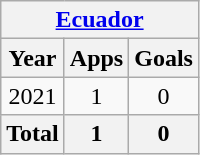<table class="wikitable" style="text-align:center">
<tr>
<th colspan=3><a href='#'>Ecuador</a></th>
</tr>
<tr>
<th>Year</th>
<th>Apps</th>
<th>Goals</th>
</tr>
<tr>
<td>2021</td>
<td>1</td>
<td>0</td>
</tr>
<tr>
<th>Total</th>
<th>1</th>
<th>0</th>
</tr>
</table>
